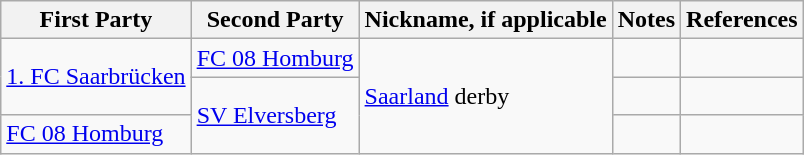<table class="wikitable">
<tr>
<th>First Party</th>
<th>Second Party</th>
<th>Nickname, if applicable</th>
<th>Notes</th>
<th>References</th>
</tr>
<tr>
<td rowspan=2><a href='#'>1. FC Saarbrücken</a></td>
<td><a href='#'>FC 08 Homburg</a></td>
<td rowspan=3><a href='#'>Saarland</a> derby</td>
<td></td>
<td></td>
</tr>
<tr>
<td rowspan=2><a href='#'>SV Elversberg</a></td>
<td></td>
<td> </td>
</tr>
<tr>
<td><a href='#'>FC 08 Homburg</a></td>
<td></td>
<td></td>
</tr>
</table>
